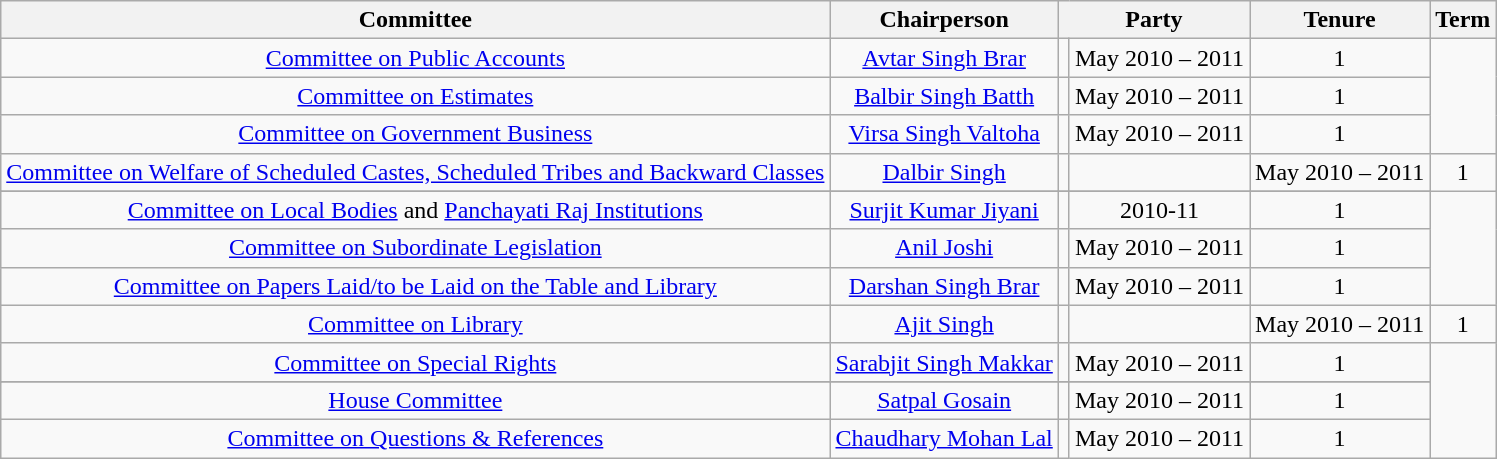<table class="wikitable" style="text-align:center">
<tr>
<th>Committee</th>
<th>Chairperson </th>
<th colspan=2>Party</th>
<th>Tenure</th>
<th>Term</th>
</tr>
<tr>
<td><a href='#'>Committee on Public Accounts</a></td>
<td><a href='#'>Avtar Singh Brar</a></td>
<td></td>
<td>May 2010 – 2011</td>
<td>1</td>
</tr>
<tr>
<td><a href='#'>Committee on Estimates</a></td>
<td><a href='#'>Balbir Singh Batth</a></td>
<td></td>
<td>May 2010 – 2011</td>
<td>1</td>
</tr>
<tr>
<td><a href='#'>Committee on Government Business</a></td>
<td><a href='#'>Virsa Singh Valtoha</a></td>
<td></td>
<td>May 2010 – 2011</td>
<td>1</td>
</tr>
<tr>
<td><a href='#'>Committee on Welfare of Scheduled Castes, Scheduled Tribes and Backward Classes</a></td>
<td><a href='#'>Dalbir Singh</a></td>
<td></td>
<td></td>
<td>May 2010 – 2011</td>
<td>1</td>
</tr>
<tr>
</tr>
<tr>
<td><a href='#'>Committee on Local Bodies</a> and <a href='#'>Panchayati Raj Institutions</a></td>
<td><a href='#'>Surjit Kumar Jiyani</a></td>
<td></td>
<td>2010-11</td>
<td>1</td>
</tr>
<tr>
<td><a href='#'>Committee on Subordinate Legislation</a></td>
<td><a href='#'>Anil Joshi</a></td>
<td></td>
<td>May 2010 – 2011</td>
<td>1</td>
</tr>
<tr>
<td><a href='#'>Committee on Papers Laid/to be Laid on the Table and Library</a></td>
<td><a href='#'>Darshan Singh Brar</a></td>
<td></td>
<td>May 2010 – 2011</td>
<td>1</td>
</tr>
<tr>
<td><a href='#'>Committee on Library</a></td>
<td><a href='#'>Ajit Singh</a></td>
<td></td>
<td></td>
<td>May 2010 – 2011</td>
<td>1</td>
</tr>
<tr>
<td><a href='#'>Committee on Special Rights</a></td>
<td><a href='#'>Sarabjit Singh Makkar</a></td>
<td></td>
<td>May 2010 – 2011</td>
<td>1</td>
</tr>
<tr>
</tr>
<tr>
<td><a href='#'>House Committee</a></td>
<td><a href='#'>Satpal Gosain</a></td>
<td></td>
<td>May 2010 – 2011</td>
<td>1</td>
</tr>
<tr>
<td><a href='#'>Committee on Questions & References</a></td>
<td><a href='#'>Chaudhary Mohan Lal</a></td>
<td></td>
<td>May 2010 – 2011</td>
<td>1 </td>
</tr>
</table>
